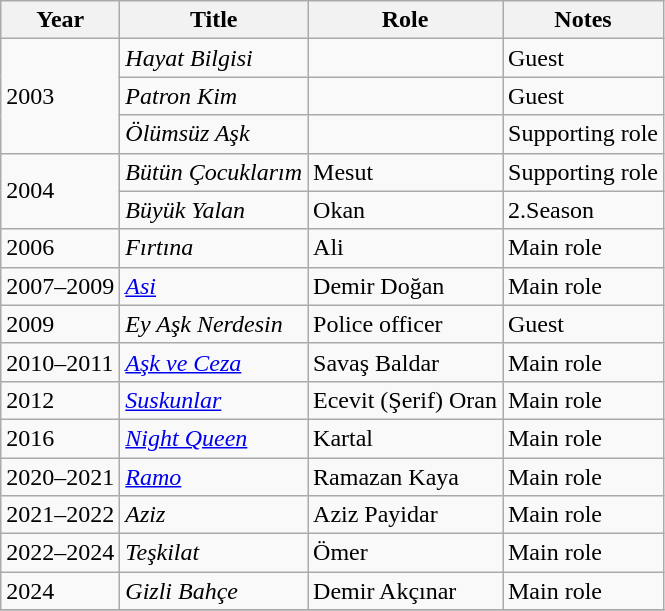<table class="wikitable sortable">
<tr>
<th>Year</th>
<th>Title</th>
<th class="unsortable">Role</th>
<th class="unsortable">Notes</th>
</tr>
<tr>
<td rowspan="3">2003</td>
<td><em>Hayat Bilgisi</em></td>
<td></td>
<td>Guest</td>
</tr>
<tr>
<td><em>Patron Kim</em></td>
<td></td>
<td>Guest</td>
</tr>
<tr>
<td><em>Ölümsüz Aşk</em></td>
<td></td>
<td>Supporting role</td>
</tr>
<tr>
<td rowspan="2">2004</td>
<td><em>Bütün Çocuklarım</em></td>
<td>Mesut</td>
<td>Supporting role</td>
</tr>
<tr>
<td><em>Büyük Yalan</em></td>
<td>Okan</td>
<td>2.Season</td>
</tr>
<tr>
<td>2006</td>
<td><em>Fırtına</em></td>
<td>Ali</td>
<td>Main role</td>
</tr>
<tr>
<td>2007–2009</td>
<td><em><a href='#'>Asi</a></em></td>
<td>Demir Doğan</td>
<td>Main role</td>
</tr>
<tr>
<td>2009</td>
<td><em>Ey Aşk Nerdesin</em></td>
<td>Police officer</td>
<td>Guest</td>
</tr>
<tr>
<td>2010–2011</td>
<td><em><a href='#'>Aşk ve Ceza</a></em></td>
<td>Savaş Baldar</td>
<td>Main role</td>
</tr>
<tr>
<td>2012</td>
<td><em><a href='#'>Suskunlar</a></em></td>
<td>Ecevit (Şerif) Oran</td>
<td>Main role</td>
</tr>
<tr>
<td>2016</td>
<td><em><a href='#'>Night Queen</a></em></td>
<td>Kartal</td>
<td>Main role</td>
</tr>
<tr>
<td>2020–2021</td>
<td><em><a href='#'>Ramo</a></em></td>
<td>Ramazan Kaya</td>
<td>Main role</td>
</tr>
<tr>
<td>2021–2022</td>
<td><em>Aziz</em></td>
<td>Aziz Payidar</td>
<td>Main role</td>
</tr>
<tr>
<td>2022–2024</td>
<td><em>Teşkilat</em></td>
<td>Ömer</td>
<td>Main role</td>
</tr>
<tr>
<td>2024</td>
<td><em>Gizli Bahçe</em></td>
<td>Demir Akçınar</td>
<td>Main role</td>
</tr>
<tr>
</tr>
</table>
